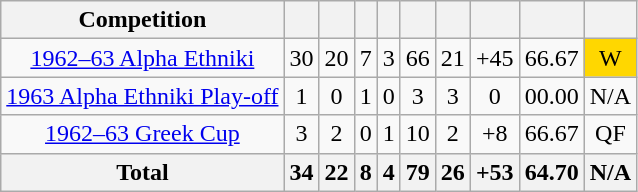<table class="wikitable" style="text-align:center">
<tr>
<th>Competition</th>
<th></th>
<th></th>
<th></th>
<th></th>
<th></th>
<th></th>
<th></th>
<th></th>
<th></th>
</tr>
<tr>
<td><a href='#'>1962–63 Alpha Ethniki</a></td>
<td>30</td>
<td>20</td>
<td>7</td>
<td>3</td>
<td>66</td>
<td>21</td>
<td>+45</td>
<td>66.67</td>
<td bgcolor=#FFD700>W</td>
</tr>
<tr>
<td><a href='#'>1963 Alpha Ethniki Play-off</a></td>
<td>1</td>
<td>0</td>
<td>1</td>
<td>0</td>
<td>3</td>
<td>3</td>
<td>0</td>
<td>00.00</td>
<td>N/A</td>
</tr>
<tr>
<td><a href='#'>1962–63 Greek Cup</a></td>
<td>3</td>
<td>2</td>
<td>0</td>
<td>1</td>
<td>10</td>
<td>2</td>
<td>+8</td>
<td>66.67</td>
<td>QF</td>
</tr>
<tr>
<th>Total</th>
<th>34</th>
<th>22</th>
<th>8</th>
<th>4</th>
<th>79</th>
<th>26</th>
<th>+53</th>
<th>64.70</th>
<th>N/A</th>
</tr>
</table>
